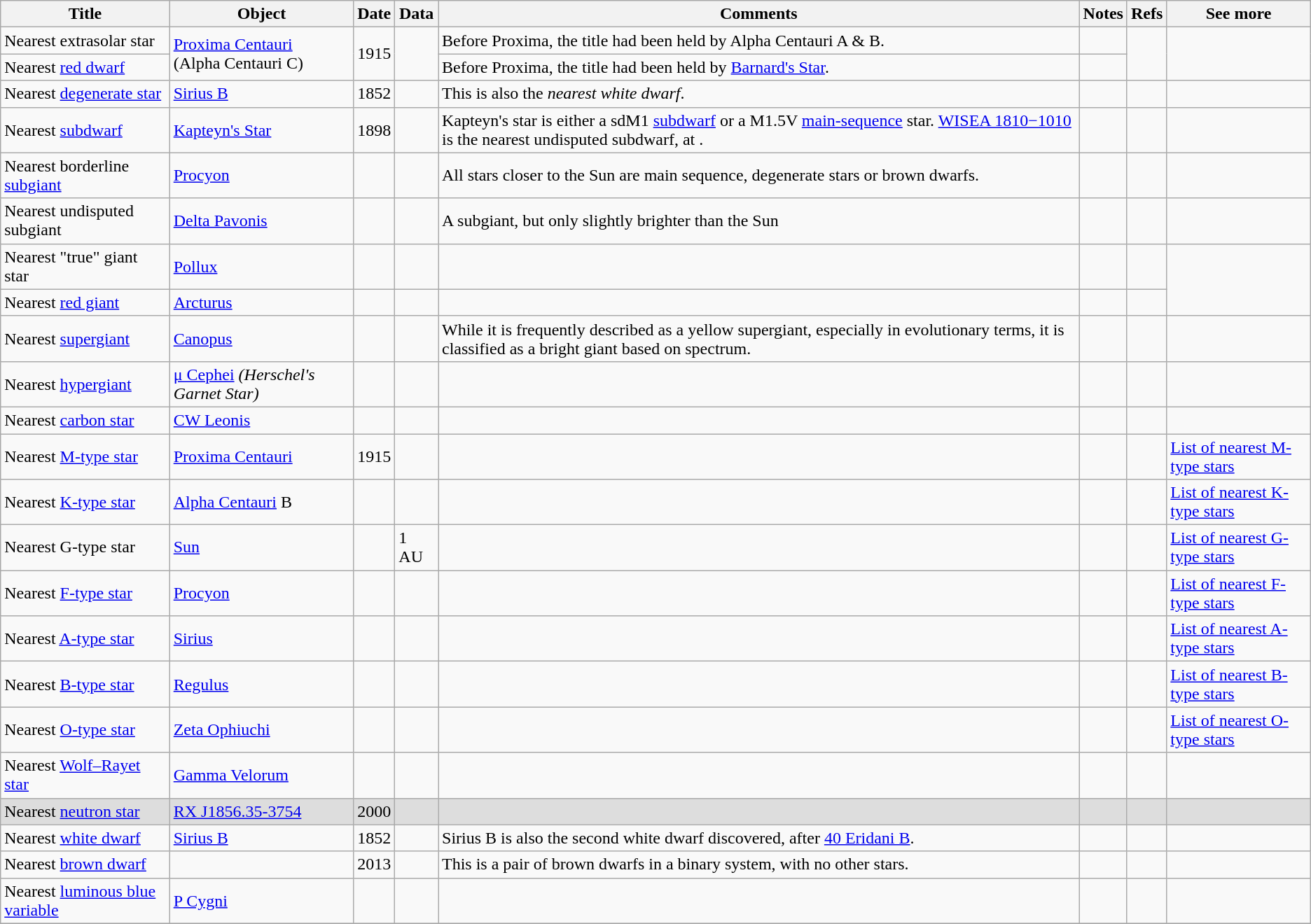<table class="wikitable" border="1">
<tr>
<th>Title</th>
<th>Object</th>
<th>Date</th>
<th>Data</th>
<th>Comments</th>
<th>Notes</th>
<th>Refs</th>
<th>See more</th>
</tr>
<tr>
<td>Nearest extrasolar star</td>
<td rowspan="2"><a href='#'>Proxima Centauri</a><br>(Alpha Centauri C)</td>
<td rowspan="2">1915</td>
<td rowspan="2"></td>
<td>Before Proxima, the title had been held by Alpha Centauri A & B.</td>
<td></td>
<td rowspan="2"></td>
<td rowspan="2"></td>
</tr>
<tr>
<td>Nearest <a href='#'>red dwarf</a></td>
<td>Before Proxima, the title had been held by <a href='#'>Barnard's Star</a>.</td>
<td></td>
</tr>
<tr>
<td>Nearest <a href='#'>degenerate star</a></td>
<td><a href='#'>Sirius B</a></td>
<td>1852</td>
<td></td>
<td>This is also the <em>nearest white dwarf</em>.</td>
<td></td>
<td></td>
<td></td>
</tr>
<tr>
<td>Nearest <a href='#'>subdwarf</a></td>
<td><a href='#'>Kapteyn's Star</a></td>
<td>1898</td>
<td></td>
<td>Kapteyn's star is either a sdM1 <a href='#'>subdwarf</a> or a M1.5V <a href='#'>main-sequence</a> star. <a href='#'>WISEA 1810−1010</a> is the nearest undisputed subdwarf, at .</td>
<td></td>
<td></td>
<td></td>
</tr>
<tr>
<td>Nearest borderline <a href='#'>subgiant</a></td>
<td><a href='#'>Procyon</a></td>
<td></td>
<td></td>
<td>All stars closer to the Sun are main sequence, degenerate stars or brown dwarfs.</td>
<td></td>
<td></td>
<td></td>
</tr>
<tr>
<td>Nearest undisputed subgiant</td>
<td><a href='#'>Delta Pavonis</a></td>
<td></td>
<td></td>
<td>A subgiant, but only slightly brighter than the Sun</td>
<td></td>
<td></td>
<td></td>
</tr>
<tr>
<td>Nearest "true" giant star</td>
<td><a href='#'>Pollux</a></td>
<td></td>
<td></td>
<td></td>
<td></td>
<td></td>
<td rowspan="2"></td>
</tr>
<tr>
<td>Nearest <a href='#'>red giant</a></td>
<td><a href='#'>Arcturus</a></td>
<td></td>
<td></td>
<td></td>
<td></td>
<td></td>
</tr>
<tr>
<td>Nearest <a href='#'>supergiant</a></td>
<td><a href='#'>Canopus</a></td>
<td></td>
<td></td>
<td>While it is frequently described as a yellow supergiant, especially in evolutionary terms, it is classified as a bright giant based on spectrum.</td>
<td></td>
<td></td>
<td></td>
</tr>
<tr>
<td>Nearest <a href='#'>hypergiant</a></td>
<td><a href='#'>μ Cephei</a> <em>(Herschel's Garnet Star)</em></td>
<td></td>
<td></td>
<td></td>
<td></td>
<td></td>
<td></td>
</tr>
<tr>
<td>Nearest <a href='#'>carbon star</a></td>
<td><a href='#'>CW Leonis</a></td>
<td></td>
<td></td>
<td></td>
<td></td>
<td></td>
<td></td>
</tr>
<tr>
<td>Nearest <a href='#'>M-type star</a></td>
<td><a href='#'>Proxima Centauri</a></td>
<td>1915</td>
<td></td>
<td></td>
<td></td>
<td></td>
<td><a href='#'>List of nearest M-type stars</a></td>
</tr>
<tr>
<td>Nearest <a href='#'>K-type star</a></td>
<td><a href='#'>Alpha Centauri</a> B</td>
<td></td>
<td></td>
<td></td>
<td></td>
<td></td>
<td><a href='#'>List of nearest K-type stars</a></td>
</tr>
<tr>
<td>Nearest G-type star</td>
<td><a href='#'>Sun</a></td>
<td></td>
<td>1 AU</td>
<td></td>
<td></td>
<td></td>
<td><a href='#'>List of nearest G-type stars</a></td>
</tr>
<tr>
<td>Nearest <a href='#'>F-type star</a></td>
<td><a href='#'>Procyon</a></td>
<td></td>
<td></td>
<td></td>
<td></td>
<td></td>
<td><a href='#'>List of nearest F-type stars</a></td>
</tr>
<tr>
<td>Nearest <a href='#'>A-type star</a></td>
<td><a href='#'>Sirius</a></td>
<td></td>
<td></td>
<td></td>
<td></td>
<td></td>
<td><a href='#'>List of nearest A-type stars</a></td>
</tr>
<tr>
<td>Nearest <a href='#'>B-type star</a></td>
<td><a href='#'>Regulus</a></td>
<td></td>
<td></td>
<td></td>
<td></td>
<td></td>
<td><a href='#'>List of nearest B-type stars</a></td>
</tr>
<tr>
<td>Nearest <a href='#'>O-type star</a></td>
<td><a href='#'>Zeta Ophiuchi</a></td>
<td></td>
<td></td>
<td></td>
<td></td>
<td></td>
<td><a href='#'>List of nearest O-type stars</a></td>
</tr>
<tr>
<td>Nearest <a href='#'>Wolf–Rayet star</a></td>
<td><a href='#'>Gamma Velorum</a></td>
<td></td>
<td></td>
<td></td>
<td></td>
<td></td>
<td></td>
</tr>
<tr bgcolor=#dddddd>
<td>Nearest <a href='#'>neutron star</a></td>
<td><a href='#'>RX J1856.35-3754</a></td>
<td>2000</td>
<td></td>
<td></td>
<td></td>
<td></td>
<td></td>
</tr>
<tr>
<td>Nearest <a href='#'>white dwarf</a></td>
<td><a href='#'>Sirius B</a></td>
<td>1852</td>
<td></td>
<td>Sirius B is also the second white dwarf discovered, after <a href='#'>40 Eridani B</a>.</td>
<td></td>
<td></td>
<td></td>
</tr>
<tr>
<td>Nearest <a href='#'>brown dwarf</a></td>
<td></td>
<td>2013</td>
<td></td>
<td>This is a pair of brown dwarfs in a binary system, with no other stars.</td>
<td></td>
<td></td>
<td></td>
</tr>
<tr>
<td>Nearest  <a href='#'>luminous blue variable</a></td>
<td><a href='#'>P Cygni</a></td>
<td></td>
<td></td>
<td></td>
<td></td>
<td></td>
<td></td>
</tr>
<tr>
</tr>
</table>
